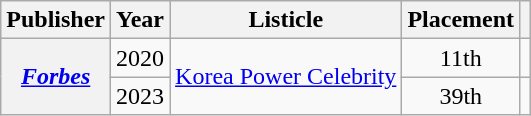<table class="wikitable plainrowheaders sortable" style="margin-right: 0;">
<tr>
<th scope="col">Publisher</th>
<th scope="col">Year</th>
<th scope="col">Listicle</th>
<th scope="col">Placement</th>
<th scope="col" class="unsortable"></th>
</tr>
<tr>
<th rowspan="2" scope="row"><em><a href='#'>Forbes</a></em></th>
<td style="text-align:center;">2020</td>
<td rowspan="2" scope="row"><a href='#'>Korea Power Celebrity</a></td>
<td style="text-align:center">11th</td>
<td style="text-align:center;"></td>
</tr>
<tr>
<td style="text-align:center;">2023</td>
<td style="text-align:center;">39th</td>
<td style="text-align:center;"></td>
</tr>
</table>
